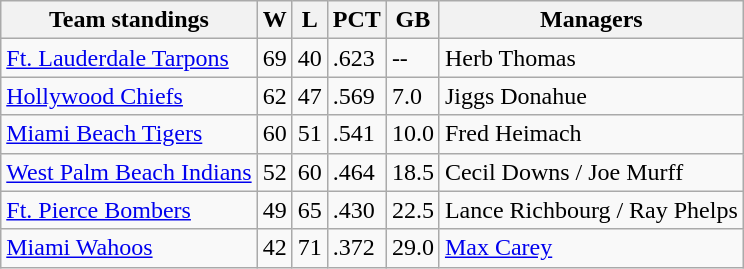<table class="wikitable">
<tr>
<th>Team standings</th>
<th>W</th>
<th>L</th>
<th>PCT</th>
<th>GB</th>
<th>Managers</th>
</tr>
<tr>
<td><a href='#'>Ft. Lauderdale Tarpons</a></td>
<td>69</td>
<td>40</td>
<td>.623</td>
<td>--</td>
<td>Herb Thomas</td>
</tr>
<tr>
<td><a href='#'>Hollywood Chiefs</a></td>
<td>62</td>
<td>47</td>
<td>.569</td>
<td>7.0</td>
<td>Jiggs Donahue</td>
</tr>
<tr>
<td><a href='#'>Miami Beach Tigers</a></td>
<td>60</td>
<td>51</td>
<td>.541</td>
<td>10.0</td>
<td>Fred Heimach</td>
</tr>
<tr>
<td><a href='#'>West Palm Beach Indians</a></td>
<td>52</td>
<td>60</td>
<td>.464</td>
<td>18.5</td>
<td>Cecil Downs / Joe Murff</td>
</tr>
<tr>
<td><a href='#'>Ft. Pierce Bombers</a></td>
<td>49</td>
<td>65</td>
<td>.430</td>
<td>22.5</td>
<td>Lance Richbourg / Ray Phelps</td>
</tr>
<tr>
<td><a href='#'>Miami Wahoos</a></td>
<td>42</td>
<td>71</td>
<td>.372</td>
<td>29.0</td>
<td><a href='#'>Max Carey</a></td>
</tr>
</table>
